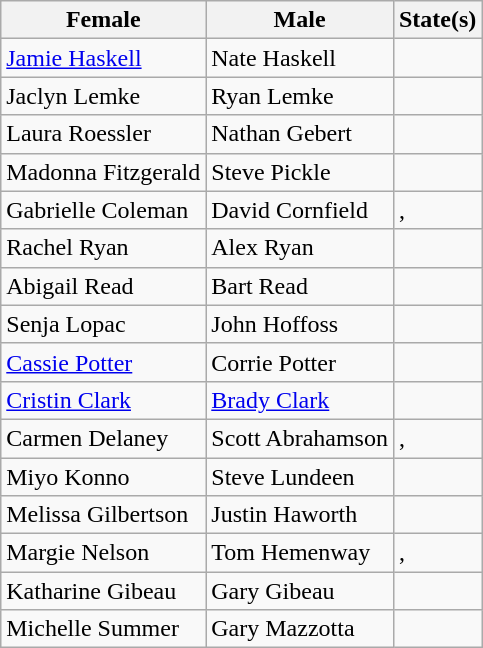<table class="wikitable">
<tr>
<th>Female</th>
<th>Male</th>
<th>State(s)</th>
</tr>
<tr>
<td><a href='#'>Jamie Haskell</a></td>
<td>Nate Haskell</td>
<td></td>
</tr>
<tr>
<td>Jaclyn Lemke</td>
<td>Ryan Lemke</td>
<td></td>
</tr>
<tr>
<td>Laura Roessler</td>
<td>Nathan Gebert</td>
<td></td>
</tr>
<tr>
<td>Madonna Fitzgerald</td>
<td>Steve Pickle</td>
<td></td>
</tr>
<tr>
<td>Gabrielle Coleman</td>
<td>David Cornfield</td>
<td>, </td>
</tr>
<tr>
<td>Rachel Ryan</td>
<td>Alex Ryan</td>
<td></td>
</tr>
<tr>
<td>Abigail Read</td>
<td>Bart Read</td>
<td></td>
</tr>
<tr>
<td>Senja Lopac</td>
<td>John Hoffoss</td>
<td></td>
</tr>
<tr>
<td><a href='#'>Cassie Potter</a></td>
<td>Corrie Potter</td>
<td></td>
</tr>
<tr>
<td><a href='#'>Cristin Clark</a></td>
<td><a href='#'>Brady Clark</a></td>
<td></td>
</tr>
<tr>
<td>Carmen Delaney</td>
<td>Scott Abrahamson</td>
<td>, </td>
</tr>
<tr>
<td>Miyo Konno</td>
<td>Steve Lundeen</td>
<td></td>
</tr>
<tr>
<td>Melissa Gilbertson</td>
<td>Justin Haworth</td>
<td></td>
</tr>
<tr>
<td>Margie Nelson</td>
<td>Tom Hemenway</td>
<td>, </td>
</tr>
<tr>
<td>Katharine Gibeau</td>
<td>Gary Gibeau</td>
<td></td>
</tr>
<tr>
<td>Michelle Summer</td>
<td>Gary Mazzotta</td>
<td></td>
</tr>
</table>
